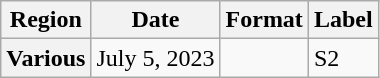<table class="wikitable plainrowheaders">
<tr>
<th scope="col">Region</th>
<th scope="col">Date</th>
<th scope="col">Format</th>
<th scope="col">Label</th>
</tr>
<tr>
<th scope="row">Various</th>
<td>July 5, 2023</td>
<td></td>
<td>S2</td>
</tr>
</table>
